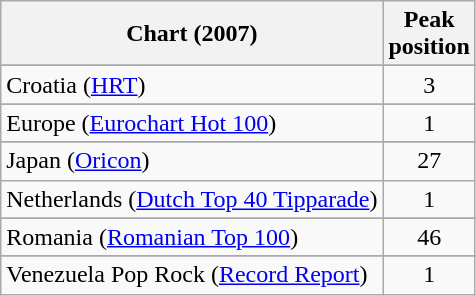<table class="wikitable sortable">
<tr>
<th>Chart (2007)</th>
<th>Peak<br>position</th>
</tr>
<tr>
</tr>
<tr>
</tr>
<tr>
</tr>
<tr>
</tr>
<tr>
</tr>
<tr>
</tr>
<tr>
</tr>
<tr>
</tr>
<tr>
<td>Croatia (<a href='#'>HRT</a>)</td>
<td align="center">3</td>
</tr>
<tr>
</tr>
<tr>
</tr>
<tr>
<td>Europe (<a href='#'>Eurochart Hot 100</a>)</td>
<td align="center">1</td>
</tr>
<tr>
</tr>
<tr>
</tr>
<tr>
</tr>
<tr>
</tr>
<tr>
</tr>
<tr>
</tr>
<tr>
</tr>
<tr>
<td>Japan (<a href='#'>Oricon</a>)</td>
<td align="center">27</td>
</tr>
<tr>
<td>Netherlands (<a href='#'>Dutch Top 40 Tipparade</a>)</td>
<td align="center">1</td>
</tr>
<tr>
</tr>
<tr>
</tr>
<tr>
<td>Romania (<a href='#'>Romanian Top 100</a>)</td>
<td align="center">46</td>
</tr>
<tr>
</tr>
<tr>
</tr>
<tr>
</tr>
<tr>
</tr>
<tr>
</tr>
<tr>
</tr>
<tr>
</tr>
<tr>
</tr>
<tr>
</tr>
<tr>
<td>Venezuela Pop Rock (<a href='#'>Record Report</a>)</td>
<td align="center">1</td>
</tr>
</table>
